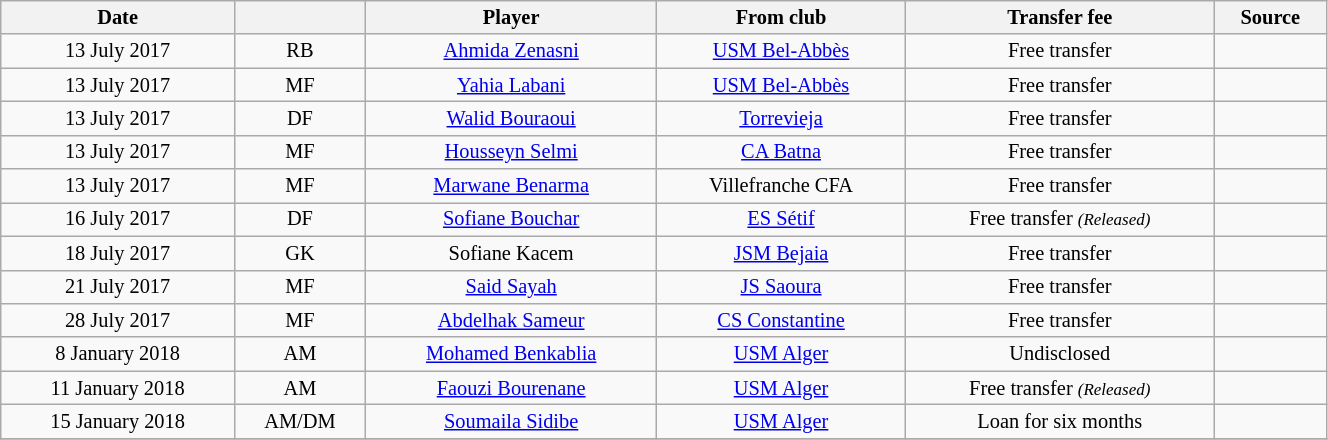<table class="wikitable sortable" style="width:70%; text-align:center; font-size:85%; text-align:centre;">
<tr>
<th>Date</th>
<th></th>
<th>Player</th>
<th>From club</th>
<th>Transfer fee</th>
<th>Source</th>
</tr>
<tr>
<td>13 July 2017</td>
<td>RB</td>
<td> <a href='#'>Ahmida Zenasni</a></td>
<td><a href='#'>USM Bel-Abbès</a></td>
<td>Free transfer</td>
<td></td>
</tr>
<tr>
<td>13 July 2017</td>
<td>MF</td>
<td> <a href='#'>Yahia Labani</a></td>
<td><a href='#'>USM Bel-Abbès</a></td>
<td>Free transfer</td>
<td></td>
</tr>
<tr>
<td>13 July 2017</td>
<td>DF</td>
<td> <a href='#'>Walid Bouraoui</a></td>
<td> <a href='#'>Torrevieja</a></td>
<td>Free transfer</td>
<td></td>
</tr>
<tr>
<td>13 July 2017</td>
<td>MF</td>
<td> <a href='#'>Housseyn Selmi</a></td>
<td><a href='#'>CA Batna</a></td>
<td>Free transfer</td>
<td></td>
</tr>
<tr>
<td>13 July 2017</td>
<td>MF</td>
<td> <a href='#'>Marwane Benarma</a></td>
<td> Villefranche CFA</td>
<td>Free transfer</td>
<td></td>
</tr>
<tr>
<td>16 July 2017</td>
<td>DF</td>
<td> <a href='#'>Sofiane Bouchar</a></td>
<td><a href='#'>ES Sétif</a></td>
<td>Free transfer <small><em>(Released)</em></small></td>
<td></td>
</tr>
<tr>
<td>18 July 2017</td>
<td>GK</td>
<td> Sofiane Kacem</td>
<td><a href='#'>JSM Bejaia</a></td>
<td>Free transfer</td>
<td></td>
</tr>
<tr>
<td>21 July 2017</td>
<td>MF</td>
<td> <a href='#'>Said Sayah</a></td>
<td><a href='#'>JS Saoura</a></td>
<td>Free transfer</td>
<td></td>
</tr>
<tr>
<td>28 July 2017</td>
<td>MF</td>
<td> <a href='#'>Abdelhak Sameur</a></td>
<td><a href='#'>CS Constantine</a></td>
<td>Free transfer</td>
<td></td>
</tr>
<tr>
<td>8 January 2018</td>
<td>AM</td>
<td> <a href='#'>Mohamed Benkablia</a></td>
<td><a href='#'>USM Alger</a></td>
<td>Undisclosed</td>
<td></td>
</tr>
<tr>
<td>11 January 2018</td>
<td>AM</td>
<td> <a href='#'>Faouzi Bourenane</a></td>
<td><a href='#'>USM Alger</a></td>
<td>Free transfer <small><em>(Released)</em></small></td>
<td></td>
</tr>
<tr>
<td>15 January 2018</td>
<td>AM/DM</td>
<td> <a href='#'>Soumaila Sidibe</a></td>
<td><a href='#'>USM Alger</a></td>
<td>Loan for six months</td>
<td></td>
</tr>
<tr>
</tr>
</table>
